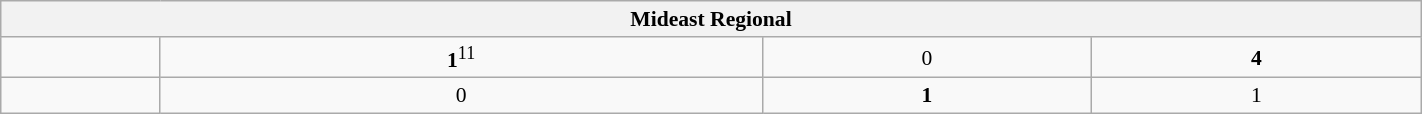<table class="wikitable" style="font-size:90%; width: 75%; text-align: center">
<tr>
<th colspan=5>Mideast Regional</th>
</tr>
<tr>
<td><strong></strong></td>
<td><strong>1</strong><sup>11</sup></td>
<td>0</td>
<td><strong>4</strong></td>
</tr>
<tr>
<td></td>
<td>0</td>
<td><strong>1</strong></td>
<td>1</td>
</tr>
</table>
